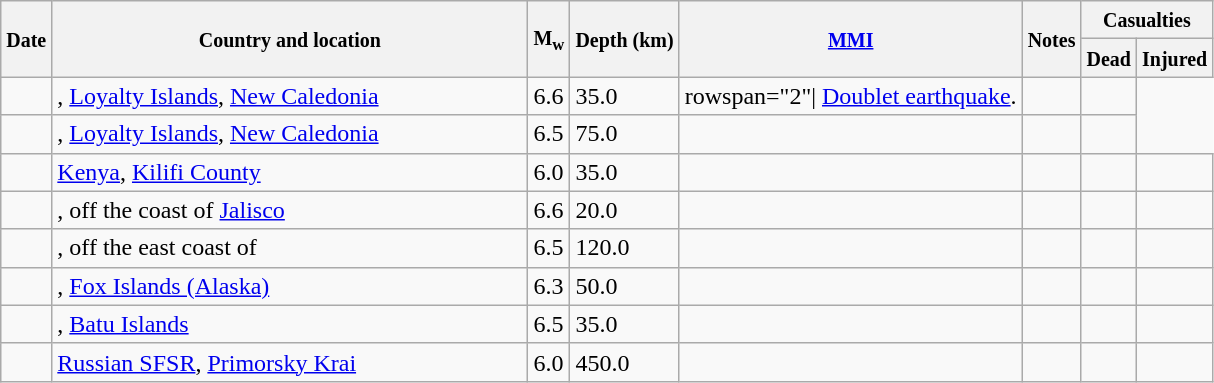<table class="wikitable sortable sort-under" style="border:1px black; margin-left:1em;">
<tr>
<th rowspan="2"><small>Date</small></th>
<th rowspan="2" style="width: 310px"><small>Country and location</small></th>
<th rowspan="2"><small>M<sub>w</sub></small></th>
<th rowspan="2"><small>Depth (km)</small></th>
<th rowspan="2"><small><a href='#'>MMI</a></small></th>
<th rowspan="2" class="unsortable"><small>Notes</small></th>
<th colspan="2"><small>Casualties</small></th>
</tr>
<tr>
<th><small>Dead</small></th>
<th><small>Injured</small></th>
</tr>
<tr>
<td></td>
<td>, <a href='#'>Loyalty Islands</a>, <a href='#'>New Caledonia</a></td>
<td>6.6</td>
<td>35.0</td>
<td>rowspan="2"| <a href='#'>Doublet earthquake</a>.</td>
<td></td>
<td></td>
</tr>
<tr>
<td></td>
<td>, <a href='#'>Loyalty Islands</a>, <a href='#'>New Caledonia</a></td>
<td>6.5</td>
<td>75.0</td>
<td></td>
<td></td>
<td></td>
</tr>
<tr>
<td></td>
<td> <a href='#'>Kenya</a>, <a href='#'>Kilifi County</a></td>
<td>6.0</td>
<td>35.0</td>
<td></td>
<td></td>
<td></td>
<td></td>
</tr>
<tr>
<td></td>
<td>, off the coast of <a href='#'>Jalisco</a></td>
<td>6.6</td>
<td>20.0</td>
<td></td>
<td></td>
<td></td>
<td></td>
</tr>
<tr>
<td></td>
<td>, off the east coast of</td>
<td>6.5</td>
<td>120.0</td>
<td></td>
<td></td>
<td></td>
<td></td>
</tr>
<tr>
<td></td>
<td>, <a href='#'>Fox Islands (Alaska)</a></td>
<td>6.3</td>
<td>50.0</td>
<td></td>
<td></td>
<td></td>
<td></td>
</tr>
<tr>
<td></td>
<td>, <a href='#'>Batu Islands</a></td>
<td>6.5</td>
<td>35.0</td>
<td></td>
<td></td>
<td></td>
<td></td>
</tr>
<tr>
<td></td>
<td> <a href='#'>Russian SFSR</a>, <a href='#'>Primorsky Krai</a></td>
<td>6.0</td>
<td>450.0</td>
<td></td>
<td></td>
<td></td>
<td></td>
</tr>
</table>
